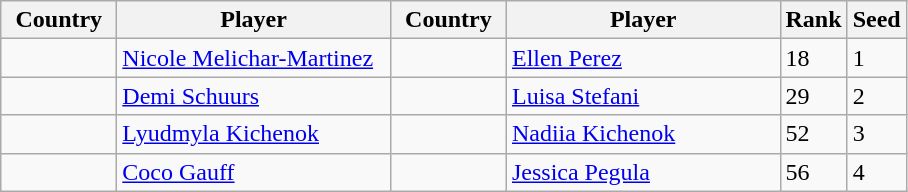<table class="wikitable">
<tr>
<th width="70">Country</th>
<th width="175">Player</th>
<th width="70">Country</th>
<th width="175">Player</th>
<th>Rank</th>
<th>Seed</th>
</tr>
<tr>
<td></td>
<td><a href='#'>Nicole Melichar-Martinez</a></td>
<td></td>
<td><a href='#'>Ellen Perez</a></td>
<td>18</td>
<td>1</td>
</tr>
<tr>
<td></td>
<td><a href='#'>Demi Schuurs</a></td>
<td></td>
<td><a href='#'>Luisa Stefani</a></td>
<td>29</td>
<td>2</td>
</tr>
<tr>
<td></td>
<td><a href='#'>Lyudmyla Kichenok</a></td>
<td></td>
<td><a href='#'>Nadiia Kichenok</a></td>
<td>52</td>
<td>3</td>
</tr>
<tr>
<td></td>
<td><a href='#'>Coco Gauff</a></td>
<td></td>
<td><a href='#'>Jessica Pegula</a></td>
<td>56</td>
<td>4</td>
</tr>
</table>
